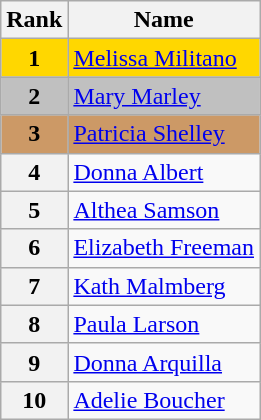<table class="wikitable">
<tr>
<th>Rank</th>
<th>Name</th>
</tr>
<tr bgcolor="gold">
<td align="center"><strong>1</strong></td>
<td><a href='#'>Melissa Militano</a></td>
</tr>
<tr bgcolor="silver">
<td align="center"><strong>2</strong></td>
<td><a href='#'>Mary Marley</a></td>
</tr>
<tr bgcolor="cc9966">
<td align="center"><strong>3</strong></td>
<td><a href='#'>Patricia Shelley</a></td>
</tr>
<tr>
<th>4</th>
<td><a href='#'>Donna Albert</a></td>
</tr>
<tr>
<th>5</th>
<td><a href='#'>Althea Samson</a></td>
</tr>
<tr>
<th>6</th>
<td><a href='#'>Elizabeth Freeman</a></td>
</tr>
<tr>
<th>7</th>
<td><a href='#'>Kath Malmberg</a></td>
</tr>
<tr>
<th>8</th>
<td><a href='#'>Paula Larson</a></td>
</tr>
<tr>
<th>9</th>
<td><a href='#'>Donna Arquilla</a></td>
</tr>
<tr>
<th>10</th>
<td><a href='#'>Adelie Boucher</a></td>
</tr>
</table>
